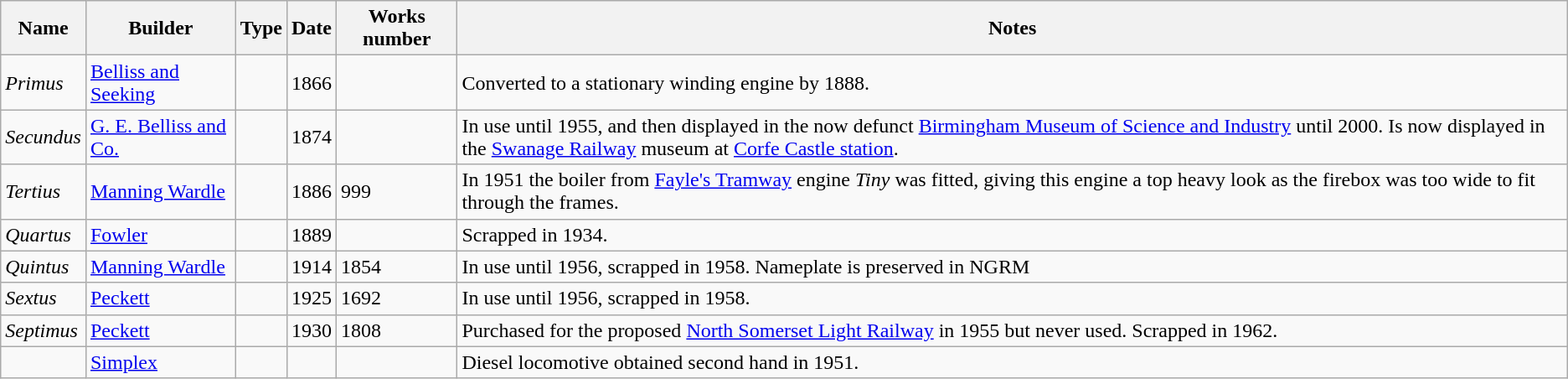<table class="wikitable">
<tr>
<th>Name</th>
<th>Builder</th>
<th>Type</th>
<th>Date</th>
<th>Works number</th>
<th>Notes</th>
</tr>
<tr>
<td><em>Primus</em></td>
<td><a href='#'>Belliss and Seeking</a></td>
<td></td>
<td>1866</td>
<td></td>
<td>Converted to a stationary winding engine by 1888.</td>
</tr>
<tr>
<td><em>Secundus</em></td>
<td><a href='#'>G. E. Belliss and Co.</a></td>
<td></td>
<td>1874</td>
<td></td>
<td>In use until 1955, and then displayed in the now defunct <a href='#'>Birmingham Museum of Science and Industry</a> until 2000. Is now displayed in the <a href='#'>Swanage Railway</a> museum at <a href='#'>Corfe Castle station</a>.</td>
</tr>
<tr>
<td><em>Tertius</em></td>
<td><a href='#'>Manning Wardle</a></td>
<td></td>
<td>1886</td>
<td>999</td>
<td>In 1951 the boiler from <a href='#'>Fayle's Tramway</a> engine <em>Tiny</em> was fitted, giving this engine a top heavy look as the firebox was too wide to fit through the frames.</td>
</tr>
<tr>
<td><em>Quartus</em></td>
<td><a href='#'>Fowler</a></td>
<td></td>
<td>1889</td>
<td></td>
<td>Scrapped in 1934.</td>
</tr>
<tr>
<td><em>Quintus</em></td>
<td><a href='#'>Manning Wardle</a></td>
<td></td>
<td>1914</td>
<td>1854</td>
<td>In use until 1956, scrapped in 1958. Nameplate is preserved in NGRM</td>
</tr>
<tr>
<td><em>Sextus</em></td>
<td><a href='#'>Peckett</a></td>
<td></td>
<td>1925</td>
<td>1692</td>
<td>In use until 1956, scrapped in 1958.</td>
</tr>
<tr>
<td><em>Septimus</em></td>
<td><a href='#'>Peckett</a></td>
<td></td>
<td>1930</td>
<td>1808</td>
<td>Purchased for the proposed <a href='#'>North Somerset Light Railway</a> in 1955 but never used. Scrapped in 1962.</td>
</tr>
<tr>
<td></td>
<td><a href='#'>Simplex</a></td>
<td></td>
<td></td>
<td></td>
<td>Diesel locomotive obtained second hand in 1951.</td>
</tr>
</table>
